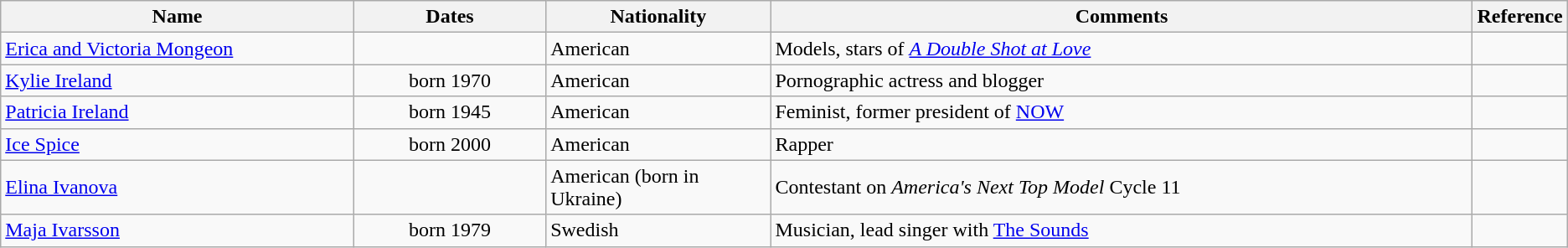<table class="wikitable sortable plainrowheaders">
<tr>
<th style="width:24%;">Name</th>
<th style="width:13%;">Dates</th>
<th style="width:15%;">Nationality</th>
<th style="width:50%;">Comments</th>
<th style="width:3%;">Reference</th>
</tr>
<tr>
<td><a href='#'>Erica and Victoria Mongeon</a></td>
<td align=center></td>
<td>American</td>
<td>Models, stars of <em><a href='#'>A Double Shot at Love</a></em></td>
<td></td>
</tr>
<tr>
<td><a href='#'>Kylie Ireland</a></td>
<td align=center>born 1970</td>
<td>American</td>
<td>Pornographic actress and blogger</td>
<td></td>
</tr>
<tr>
<td><a href='#'>Patricia Ireland</a></td>
<td align=center>born 1945</td>
<td>American</td>
<td>Feminist, former president of <a href='#'>NOW</a></td>
<td></td>
</tr>
<tr>
<td><a href='#'>Ice Spice</a></td>
<td align=center>born 2000</td>
<td>American</td>
<td>Rapper</td>
<td></td>
</tr>
<tr>
<td><a href='#'>Elina Ivanova</a></td>
<td align=center></td>
<td>American (born in Ukraine)</td>
<td>Contestant on <em>America's Next Top Model</em> Cycle 11</td>
<td></td>
</tr>
<tr>
<td><a href='#'>Maja Ivarsson</a></td>
<td align=center>born 1979</td>
<td>Swedish</td>
<td>Musician, lead singer with <a href='#'>The Sounds</a></td>
<td></td>
</tr>
</table>
